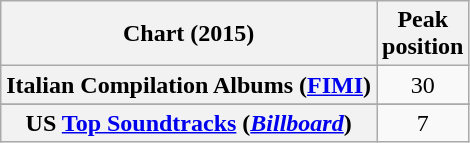<table class="wikitable sortable plainrowheaders" style="text-align:center">
<tr>
<th scope="col">Chart (2015)</th>
<th scope="col">Peak<br> position</th>
</tr>
<tr>
<th scope="row">Italian Compilation Albums (<a href='#'>FIMI</a>)</th>
<td>30</td>
</tr>
<tr>
</tr>
<tr>
<th scope="row">US <a href='#'>Top Soundtracks</a> (<em><a href='#'>Billboard</a></em>)</th>
<td>7</td>
</tr>
</table>
